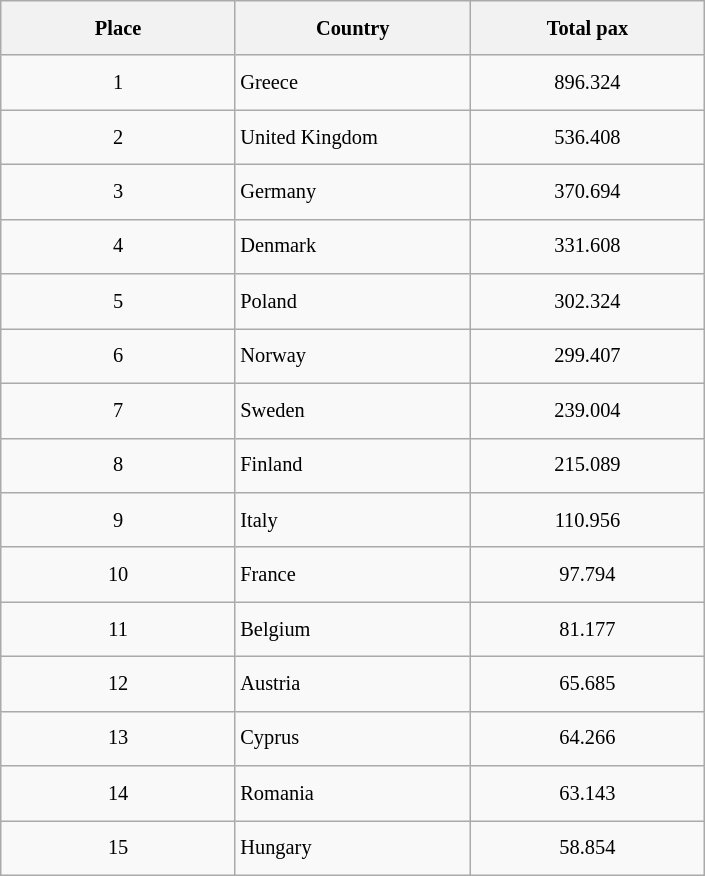<table class="wikitable"  style="font-size:85%; width:align=;">
<tr>
<th style="text-align:center; width:150px; height:30px;">Place</th>
<th style="text-align:center; width:150px; height:30px;">Country</th>
<th style="text-align:center; width:150px; height:30px;">Total pax</th>
</tr>
<tr>
<td style="text-align:center; width:150px; height:30px;">1</td>
<td style="width:150px; height:30px;"> Greece</td>
<td style="text-align:center; width:150px; height:30px;">896.324</td>
</tr>
<tr>
<td style="text-align:center; width:150px; height:30px;">2</td>
<td style="width:150px; height:30px;"> United Kingdom</td>
<td style="text-align:center; width:150px; height:30px;">536.408</td>
</tr>
<tr>
<td style="text-align:center; width:150px; height:30px;">3</td>
<td style="width:150px; height:30px;"> Germany</td>
<td style="text-align:center; width:150px; height:30px;">370.694</td>
</tr>
<tr>
<td style="text-align:center; width:150px; height:30px;">4</td>
<td style="width:150px; height:30px;"> Denmark</td>
<td style="text-align:center; width:150px; height:30px;">331.608</td>
</tr>
<tr>
<td style="text-align:center; width:150px; height:30px;">5</td>
<td style="width:150px; height:30px;"> Poland</td>
<td style="text-align:center; width:150px; height:30px;">302.324</td>
</tr>
<tr>
<td style="text-align:center; width:150px; height:30px;">6</td>
<td style="width:150px; height:30px;"> Norway</td>
<td style="text-align:center; width:150px; height:30px;">299.407</td>
</tr>
<tr>
<td style="text-align:center; width:150px; height:30px;">7</td>
<td style="width:150px; height:30px;"> Sweden</td>
<td style="text-align:center; width:150px; height:30px;">239.004</td>
</tr>
<tr>
<td style="text-align:center; width:150px; height:30px;">8</td>
<td style="width:150px; height:30px;"> Finland</td>
<td style="text-align:center; width:150px; height:30px;">215.089</td>
</tr>
<tr>
<td style="text-align:center; width:150px; height:30px;">9</td>
<td style="width:150px; height:30px;"> Italy</td>
<td style="text-align:center; width:150px; height:30px;">110.956</td>
</tr>
<tr>
<td style="text-align:center; width:150px; height:30px;">10</td>
<td style="width:150px; height:30px;"> France</td>
<td style="text-align:center; width:150px; height:30px;">97.794</td>
</tr>
<tr>
<td style="text-align:center; width:150px; height:30px;">11</td>
<td style="width:150px; height:30px;"> Belgium</td>
<td style="text-align:center; width:150px; height:30px;">81.177</td>
</tr>
<tr>
<td style="text-align:center; width:150px; height:30px;">12</td>
<td style="width:150px; height:30px;"> Austria</td>
<td style="text-align:center; width:150px; height:30px;">65.685</td>
</tr>
<tr>
<td style="text-align:center; width:150px; height:30px;">13</td>
<td style="width:150px; height:30px;"> Cyprus</td>
<td style="text-align:center; width:150px; height:30px;">64.266</td>
</tr>
<tr>
<td style="text-align:center; width:150px; height:30px;">14</td>
<td style="width:150px; height:30px;"> Romania</td>
<td style="text-align:center; width:150px; height:30px;">63.143</td>
</tr>
<tr>
<td style="text-align:center; width:150px; height:30px;">15</td>
<td style="width:150px; height:30px;"> Hungary</td>
<td style="text-align:center; width:150px; height:30px;">58.854</td>
</tr>
</table>
